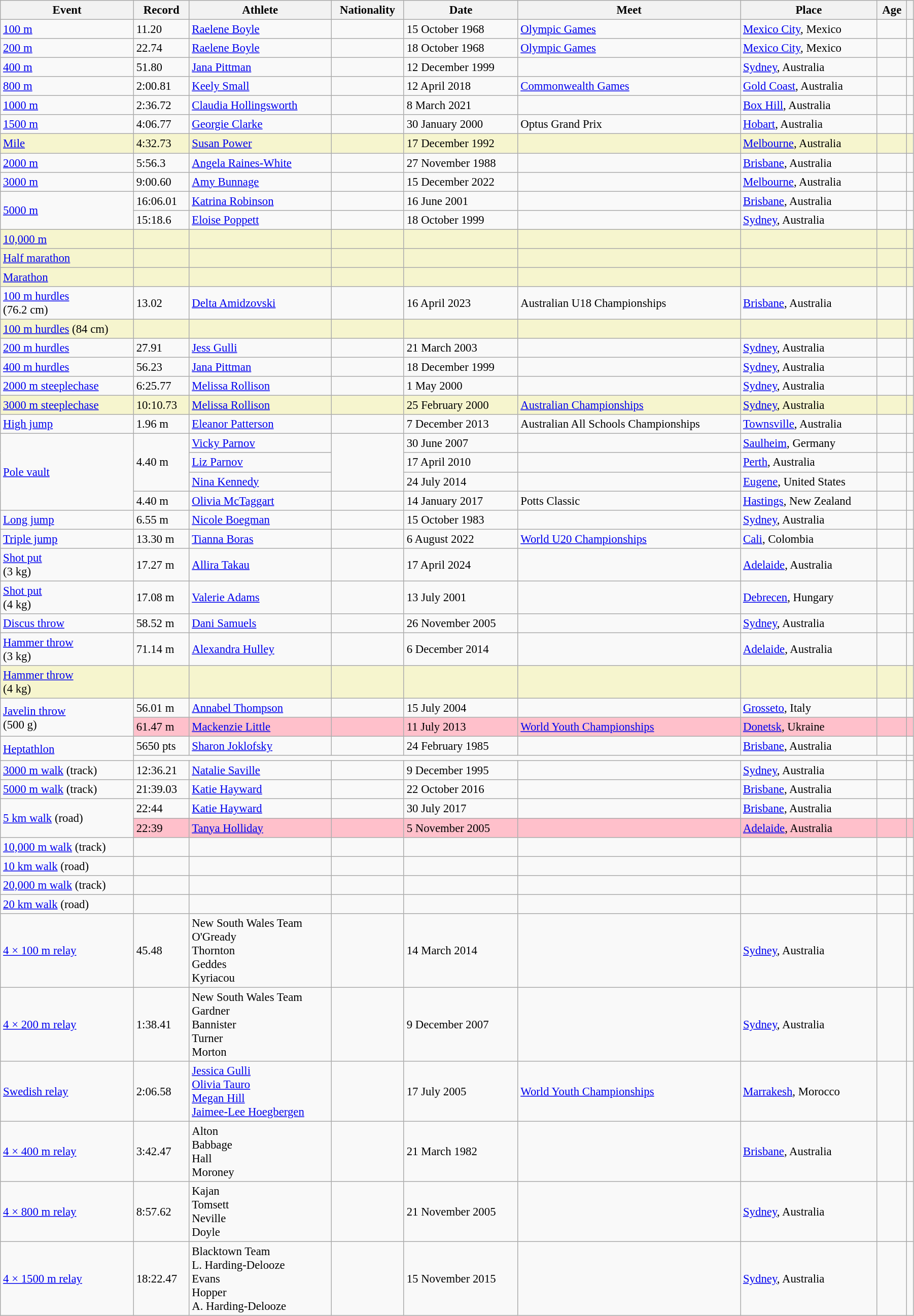<table class=wikitable style="width: 95%; font-size: 95%;">
<tr>
<th>Event</th>
<th>Record</th>
<th>Athlete</th>
<th>Nationality</th>
<th>Date</th>
<th>Meet</th>
<th>Place</th>
<th>Age</th>
<th></th>
</tr>
<tr>
<td><a href='#'>100 m</a></td>
<td>11.20 </td>
<td><a href='#'>Raelene Boyle</a></td>
<td></td>
<td>15 October 1968</td>
<td><a href='#'>Olympic Games</a></td>
<td><a href='#'>Mexico City</a>, Mexico</td>
<td></td>
<td></td>
</tr>
<tr>
<td><a href='#'>200 m</a></td>
<td>22.74 </td>
<td><a href='#'>Raelene Boyle</a></td>
<td></td>
<td>18 October 1968</td>
<td><a href='#'>Olympic Games</a></td>
<td><a href='#'>Mexico City</a>, Mexico</td>
<td></td>
<td></td>
</tr>
<tr>
<td><a href='#'>400 m</a></td>
<td>51.80</td>
<td><a href='#'>Jana Pittman</a></td>
<td></td>
<td>12 December 1999</td>
<td></td>
<td><a href='#'>Sydney</a>, Australia</td>
<td></td>
<td></td>
</tr>
<tr>
<td><a href='#'>800 m</a></td>
<td>2:00.81</td>
<td><a href='#'>Keely Small</a></td>
<td></td>
<td>12 April 2018</td>
<td><a href='#'>Commonwealth Games</a></td>
<td><a href='#'>Gold Coast</a>, Australia</td>
<td></td>
<td></td>
</tr>
<tr>
<td><a href='#'>1000 m</a></td>
<td>2:36.72</td>
<td><a href='#'>Claudia Hollingsworth</a></td>
<td></td>
<td>8 March 2021</td>
<td></td>
<td><a href='#'>Box Hill</a>, Australia</td>
<td></td>
<td></td>
</tr>
<tr>
<td><a href='#'>1500 m</a></td>
<td>4:06.77</td>
<td><a href='#'>Georgie Clarke</a></td>
<td></td>
<td>30 January 2000</td>
<td>Optus Grand Prix</td>
<td><a href='#'>Hobart</a>, Australia</td>
<td></td>
<td></td>
</tr>
<tr style="background:#f6F5CE;">
<td><a href='#'>Mile</a></td>
<td>4:32.73</td>
<td><a href='#'>Susan Power</a></td>
<td></td>
<td>17 December 1992</td>
<td></td>
<td><a href='#'>Melbourne</a>, Australia</td>
<td></td>
<td></td>
</tr>
<tr>
<td><a href='#'>2000 m</a></td>
<td>5:56.3 </td>
<td><a href='#'>Angela Raines-White</a></td>
<td></td>
<td>27 November 1988</td>
<td></td>
<td><a href='#'>Brisbane</a>, Australia</td>
<td></td>
<td></td>
</tr>
<tr>
<td><a href='#'>3000 m</a></td>
<td>9:00.60</td>
<td><a href='#'>Amy Bunnage</a></td>
<td></td>
<td>15 December 2022</td>
<td></td>
<td><a href='#'>Melbourne</a>, Australia</td>
<td></td>
<td></td>
</tr>
<tr>
<td rowspan=2><a href='#'>5000 m</a></td>
<td>16:06.01</td>
<td><a href='#'>Katrina Robinson</a></td>
<td></td>
<td>16 June 2001</td>
<td></td>
<td><a href='#'>Brisbane</a>, Australia</td>
<td></td>
<td></td>
</tr>
<tr>
<td>15:18.6 </td>
<td><a href='#'>Eloise Poppett</a></td>
<td></td>
<td>18 October 1999</td>
<td></td>
<td><a href='#'>Sydney</a>, Australia</td>
<td></td>
<td></td>
</tr>
<tr style="background:#f6F5CE;">
<td><a href='#'>10,000 m</a></td>
<td></td>
<td></td>
<td></td>
<td></td>
<td></td>
<td></td>
<td></td>
<td></td>
</tr>
<tr style="background:#f6F5CE;">
<td><a href='#'>Half marathon</a></td>
<td></td>
<td></td>
<td></td>
<td></td>
<td></td>
<td></td>
<td></td>
<td></td>
</tr>
<tr style="background:#f6F5CE;">
<td><a href='#'>Marathon</a></td>
<td></td>
<td></td>
<td></td>
<td></td>
<td></td>
<td></td>
<td></td>
<td></td>
</tr>
<tr>
<td><a href='#'>100 m hurdles</a><br>(76.2 cm)</td>
<td>13.02 </td>
<td><a href='#'>Delta Amidzovski</a></td>
<td></td>
<td>16 April 2023</td>
<td>Australian U18 Championships</td>
<td><a href='#'>Brisbane</a>, Australia</td>
<td></td>
<td></td>
</tr>
<tr style="background:#f6F5CE;">
<td><a href='#'>100 m hurdles</a> (84 cm)</td>
<td></td>
<td></td>
<td></td>
<td></td>
<td></td>
<td></td>
<td></td>
<td></td>
</tr>
<tr>
<td><a href='#'>200 m hurdles</a></td>
<td>27.91</td>
<td><a href='#'>Jess Gulli</a></td>
<td></td>
<td>21 March 2003</td>
<td></td>
<td><a href='#'>Sydney</a>, Australia</td>
<td></td>
<td></td>
</tr>
<tr>
<td><a href='#'>400 m hurdles</a></td>
<td>56.23</td>
<td><a href='#'>Jana Pittman</a></td>
<td></td>
<td>18 December 1999</td>
<td></td>
<td><a href='#'>Sydney</a>, Australia</td>
<td></td>
<td></td>
</tr>
<tr>
<td><a href='#'>2000 m steeplechase</a></td>
<td>6:25.77</td>
<td><a href='#'>Melissa Rollison</a></td>
<td></td>
<td>1 May 2000</td>
<td></td>
<td><a href='#'>Sydney</a>, Australia</td>
<td></td>
<td></td>
</tr>
<tr style="background:#f6F5CE;">
<td><a href='#'>3000 m steeplechase</a></td>
<td>10:10.73</td>
<td><a href='#'>Melissa Rollison</a></td>
<td></td>
<td>25 February 2000</td>
<td><a href='#'>Australian Championships</a></td>
<td><a href='#'>Sydney</a>, Australia</td>
<td></td>
<td></td>
</tr>
<tr>
<td><a href='#'>High jump</a></td>
<td>1.96 m</td>
<td><a href='#'>Eleanor Patterson</a></td>
<td></td>
<td>7 December 2013</td>
<td>Australian All Schools Championships</td>
<td><a href='#'>Townsville</a>, Australia</td>
<td></td>
<td></td>
</tr>
<tr>
<td rowspan=4><a href='#'>Pole vault</a></td>
<td rowspan=3>4.40 m</td>
<td><a href='#'>Vicky Parnov</a></td>
<td rowspan=3></td>
<td>30 June 2007</td>
<td></td>
<td><a href='#'>Saulheim</a>, Germany</td>
<td></td>
<td></td>
</tr>
<tr>
<td><a href='#'>Liz Parnov</a></td>
<td>17 April 2010</td>
<td></td>
<td><a href='#'>Perth</a>, Australia</td>
<td></td>
<td></td>
</tr>
<tr>
<td><a href='#'>Nina Kennedy</a></td>
<td>24 July 2014</td>
<td></td>
<td><a href='#'>Eugene</a>, United States</td>
<td></td>
<td></td>
</tr>
<tr>
<td>4.40 m</td>
<td><a href='#'>Olivia McTaggart</a></td>
<td></td>
<td>14 January 2017</td>
<td>Potts Classic</td>
<td><a href='#'>Hastings</a>, New Zealand</td>
<td></td>
<td></td>
</tr>
<tr>
<td><a href='#'>Long jump</a></td>
<td>6.55 m </td>
<td><a href='#'>Nicole Boegman</a></td>
<td></td>
<td>15 October 1983</td>
<td></td>
<td><a href='#'>Sydney</a>, Australia</td>
<td></td>
<td></td>
</tr>
<tr>
<td><a href='#'>Triple jump</a></td>
<td>13.30 m </td>
<td><a href='#'>Tianna Boras</a></td>
<td></td>
<td>6 August 2022</td>
<td><a href='#'>World U20 Championships</a></td>
<td><a href='#'>Cali</a>, Colombia</td>
<td></td>
<td></td>
</tr>
<tr>
<td><a href='#'>Shot put</a><br>(3 kg)</td>
<td>17.27 m</td>
<td><a href='#'>Allira Takau</a></td>
<td></td>
<td>17 April 2024</td>
<td></td>
<td><a href='#'>Adelaide</a>, Australia</td>
<td></td>
<td></td>
</tr>
<tr>
<td><a href='#'>Shot put</a><br>(4 kg)</td>
<td>17.08 m</td>
<td><a href='#'>Valerie Adams</a></td>
<td></td>
<td>13 July 2001</td>
<td></td>
<td><a href='#'>Debrecen</a>, Hungary</td>
<td></td>
<td></td>
</tr>
<tr>
<td><a href='#'>Discus throw</a></td>
<td>58.52 m</td>
<td><a href='#'>Dani Samuels</a></td>
<td></td>
<td>26 November 2005</td>
<td></td>
<td><a href='#'>Sydney</a>, Australia</td>
<td></td>
<td></td>
</tr>
<tr>
<td><a href='#'>Hammer throw</a><br>(3 kg)</td>
<td>71.14 m</td>
<td><a href='#'>Alexandra Hulley</a></td>
<td></td>
<td>6 December 2014</td>
<td></td>
<td><a href='#'>Adelaide</a>, Australia</td>
<td></td>
<td></td>
</tr>
<tr style="background:#f6F5CE;">
<td><a href='#'>Hammer throw</a><br>(4 kg)</td>
<td></td>
<td></td>
<td></td>
<td></td>
<td></td>
<td></td>
<td></td>
<td></td>
</tr>
<tr>
<td rowspan=2><a href='#'>Javelin throw</a><br>(500 g)</td>
<td>56.01 m</td>
<td><a href='#'>Annabel Thompson</a></td>
<td></td>
<td>15 July 2004</td>
<td></td>
<td><a href='#'>Grosseto</a>, Italy</td>
<td></td>
<td></td>
</tr>
<tr style="background:pink">
<td>61.47 m</td>
<td><a href='#'>Mackenzie Little</a></td>
<td></td>
<td>11 July 2013</td>
<td><a href='#'>World Youth Championships</a></td>
<td><a href='#'>Donetsk</a>, Ukraine</td>
<td></td>
<td></td>
</tr>
<tr>
<td rowspan=2><a href='#'>Heptathlon</a></td>
<td>5650 pts</td>
<td><a href='#'>Sharon Joklofsky</a></td>
<td></td>
<td>24 February 1985</td>
<td></td>
<td><a href='#'>Brisbane</a>, Australia</td>
<td></td>
<td></td>
</tr>
<tr>
<td colspan=7></td>
<td></td>
</tr>
<tr>
<td><a href='#'>3000 m walk</a> (track)</td>
<td>12:36.21</td>
<td><a href='#'>Natalie Saville</a></td>
<td></td>
<td>9 December 1995</td>
<td></td>
<td><a href='#'>Sydney</a>, Australia</td>
<td></td>
<td></td>
</tr>
<tr>
<td><a href='#'>5000 m walk</a> (track)</td>
<td>21:39.03</td>
<td><a href='#'>Katie Hayward</a></td>
<td></td>
<td>22 October 2016</td>
<td></td>
<td><a href='#'>Brisbane</a>, Australia</td>
<td></td>
<td></td>
</tr>
<tr>
<td rowspan=2><a href='#'>5 km walk</a> (road)</td>
<td>22:44</td>
<td><a href='#'>Katie Hayward</a></td>
<td></td>
<td>30 July 2017</td>
<td></td>
<td><a href='#'>Brisbane</a>, Australia</td>
<td></td>
<td></td>
</tr>
<tr style="background:pink">
<td>22:39</td>
<td><a href='#'>Tanya Holliday</a></td>
<td></td>
<td>5 November 2005</td>
<td></td>
<td><a href='#'>Adelaide</a>, Australia</td>
<td></td>
<td></td>
</tr>
<tr>
<td><a href='#'>10,000 m walk</a> (track)</td>
<td></td>
<td></td>
<td></td>
<td></td>
<td></td>
<td></td>
<td></td>
<td></td>
</tr>
<tr>
<td><a href='#'>10 km walk</a> (road)</td>
<td></td>
<td></td>
<td></td>
<td></td>
<td></td>
<td></td>
<td></td>
<td></td>
</tr>
<tr>
<td><a href='#'>20,000 m walk</a> (track)</td>
<td></td>
<td></td>
<td></td>
<td></td>
<td></td>
<td></td>
<td></td>
<td></td>
</tr>
<tr>
<td><a href='#'>20 km walk</a> (road)</td>
<td></td>
<td></td>
<td></td>
<td></td>
<td></td>
<td></td>
<td></td>
<td></td>
</tr>
<tr>
<td><a href='#'>4 × 100 m relay</a></td>
<td>45.48</td>
<td>New South Wales Team<br>O'Gready<br>Thornton<br>Geddes<br>Kyriacou</td>
<td></td>
<td>14 March 2014</td>
<td></td>
<td><a href='#'>Sydney</a>, Australia</td>
<td></td>
<td></td>
</tr>
<tr>
<td><a href='#'>4 × 200 m relay</a></td>
<td>1:38.41</td>
<td>New South Wales Team<br>Gardner<br>Bannister<br>Turner<br>Morton</td>
<td></td>
<td>9 December 2007</td>
<td></td>
<td><a href='#'>Sydney</a>, Australia</td>
<td></td>
<td></td>
</tr>
<tr>
<td><a href='#'>Swedish relay</a></td>
<td>2:06.58</td>
<td><a href='#'>Jessica Gulli</a><br><a href='#'>Olivia Tauro</a><br><a href='#'>Megan Hill</a><br><a href='#'>Jaimee-Lee Hoegbergen</a></td>
<td></td>
<td>17 July 2005</td>
<td><a href='#'>World Youth Championships</a></td>
<td><a href='#'>Marrakesh</a>, Morocco</td>
<td><br><br><br></td>
<td></td>
</tr>
<tr>
<td><a href='#'>4 × 400 m relay</a></td>
<td>3:42.47</td>
<td>Alton<br>Babbage<br>Hall<br>Moroney</td>
<td></td>
<td>21 March 1982</td>
<td></td>
<td><a href='#'>Brisbane</a>, Australia</td>
<td></td>
<td></td>
</tr>
<tr>
<td><a href='#'>4 × 800 m relay</a></td>
<td>8:57.62</td>
<td>Kajan<br>Tomsett<br>Neville<br>Doyle</td>
<td></td>
<td>21 November 2005</td>
<td></td>
<td><a href='#'>Sydney</a>, Australia</td>
<td></td>
<td></td>
</tr>
<tr>
<td><a href='#'>4 × 1500 m relay</a></td>
<td>18:22.47</td>
<td>Blacktown Team<br>L. Harding-Delooze<br>Evans<br>Hopper<br>A. Harding-Delooze</td>
<td></td>
<td>15 November 2015</td>
<td></td>
<td><a href='#'>Sydney</a>, Australia</td>
<td></td>
<td></td>
</tr>
</table>
